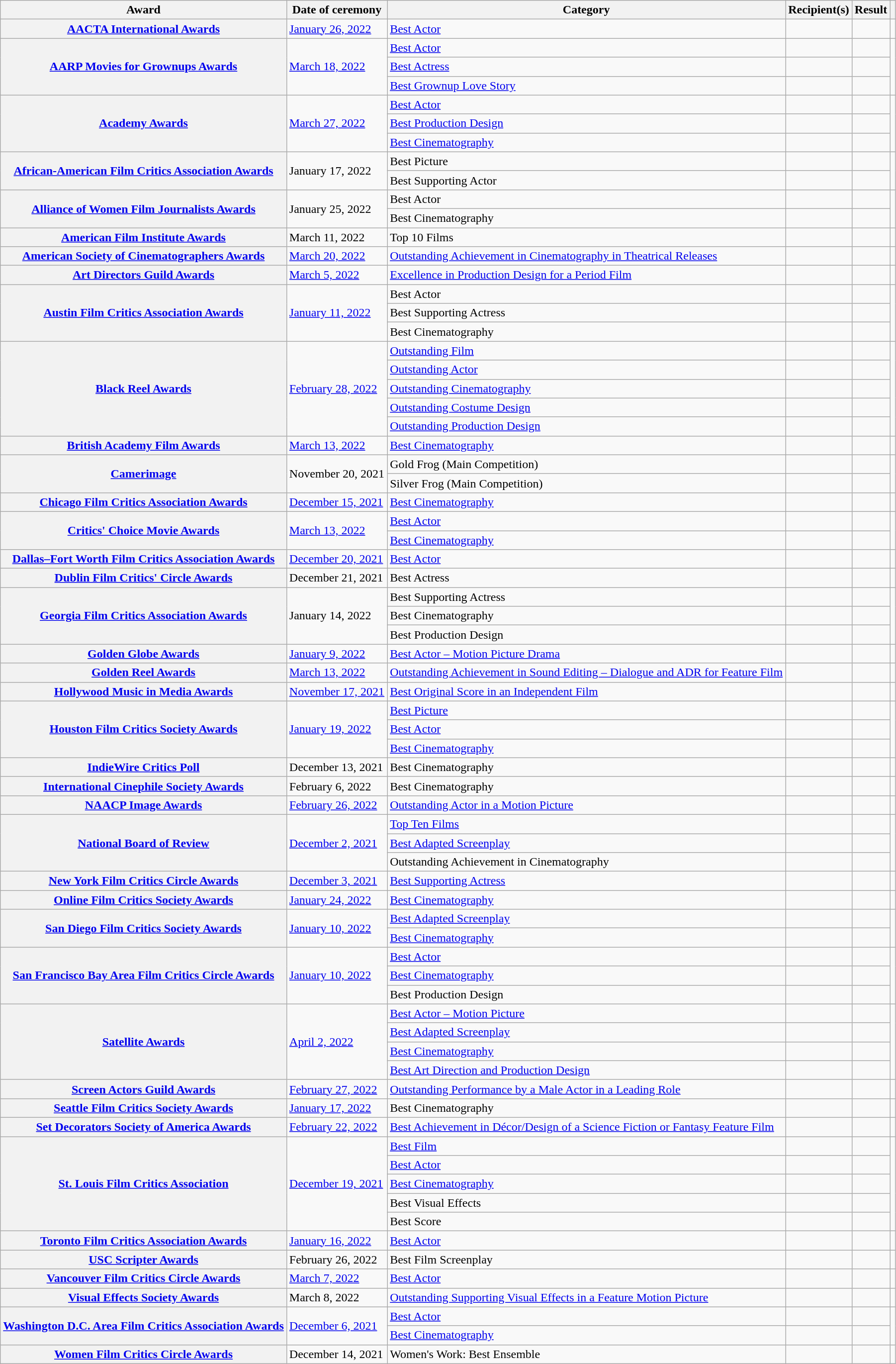<table class="wikitable plainrowheaders sortable">
<tr>
<th scope="col">Award</th>
<th scope="col">Date of ceremony</th>
<th scope="col">Category</th>
<th scope="col">Recipient(s)</th>
<th scope="col">Result</th>
<th scope="col" class="unsortable"></th>
</tr>
<tr>
<th scope="row"><a href='#'>AACTA International Awards</a></th>
<td><a href='#'>January 26, 2022</a></td>
<td><a href='#'>Best Actor</a></td>
<td></td>
<td></td>
<td style="text-align:center;"></td>
</tr>
<tr>
<th scope="rowgroup" rowspan=3><a href='#'>AARP Movies for Grownups Awards</a></th>
<td rowspan=3><a href='#'>March 18, 2022</a></td>
<td><a href='#'>Best Actor</a></td>
<td></td>
<td></td>
<td style="text-align:center;" rowspan=3></td>
</tr>
<tr>
<td><a href='#'>Best Actress</a></td>
<td></td>
<td></td>
</tr>
<tr>
<td><a href='#'>Best Grownup Love Story</a></td>
<td></td>
<td></td>
</tr>
<tr>
<th scope="rowgroup" rowspan=3><a href='#'>Academy Awards</a></th>
<td rowspan=3><a href='#'>March 27, 2022</a></td>
<td><a href='#'>Best Actor</a></td>
<td></td>
<td></td>
<td style="text-align:center;" rowspan=3></td>
</tr>
<tr>
<td><a href='#'>Best Production Design</a></td>
<td></td>
<td></td>
</tr>
<tr>
<td><a href='#'>Best Cinematography</a></td>
<td></td>
<td></td>
</tr>
<tr>
<th scope="rowgroup" rowspan=2><a href='#'>African-American Film Critics Association Awards</a></th>
<td rowspan=2>January 17, 2022</td>
<td>Best Picture</td>
<td></td>
<td></td>
<td style="text-align:center;" rowspan=2></td>
</tr>
<tr>
<td>Best Supporting Actor</td>
<td></td>
<td></td>
</tr>
<tr>
<th scope="rowgroup" rowspan=2><a href='#'>Alliance of Women Film Journalists Awards</a></th>
<td rowspan=2>January 25, 2022</td>
<td>Best Actor</td>
<td></td>
<td></td>
<td style="text-align:center;" rowspan=2></td>
</tr>
<tr>
<td>Best Cinematography</td>
<td></td>
<td></td>
</tr>
<tr>
<th scope="row"><a href='#'>American Film Institute Awards</a></th>
<td>March 11, 2022</td>
<td>Top 10 Films</td>
<td></td>
<td></td>
<td style="text-align:center;"></td>
</tr>
<tr>
<th scope="row"><a href='#'>American Society of Cinematographers Awards</a></th>
<td><a href='#'>March 20, 2022</a></td>
<td><a href='#'>Outstanding Achievement in Cinematography in Theatrical Releases</a></td>
<td></td>
<td></td>
<td style="text-align:center;"></td>
</tr>
<tr>
<th scope="row"><a href='#'>Art Directors Guild Awards</a></th>
<td><a href='#'>March 5, 2022</a></td>
<td><a href='#'>Excellence in Production Design for a Period Film</a></td>
<td></td>
<td></td>
<td style="text-align:center;"></td>
</tr>
<tr>
<th scope="rowgroup" rowspan=3><a href='#'>Austin Film Critics Association Awards</a></th>
<td rowspan=3><a href='#'>January 11, 2022</a></td>
<td>Best Actor</td>
<td></td>
<td></td>
<td style="text-align:center;" rowspan=3></td>
</tr>
<tr>
<td>Best Supporting Actress</td>
<td></td>
<td></td>
</tr>
<tr>
<td>Best Cinematography</td>
<td></td>
<td></td>
</tr>
<tr>
<th scope="rowgroup" rowspan=5><a href='#'>Black Reel Awards</a></th>
<td rowspan=5><a href='#'>February 28, 2022</a></td>
<td><a href='#'>Outstanding Film</a></td>
<td></td>
<td></td>
<td style="text-align:center;" rowspan=5></td>
</tr>
<tr>
<td><a href='#'>Outstanding Actor</a></td>
<td></td>
<td></td>
</tr>
<tr>
<td><a href='#'>Outstanding Cinematography</a></td>
<td></td>
<td></td>
</tr>
<tr>
<td><a href='#'>Outstanding Costume Design</a></td>
<td></td>
<td></td>
</tr>
<tr>
<td><a href='#'>Outstanding Production Design</a></td>
<td></td>
<td></td>
</tr>
<tr>
<th scope="row"><a href='#'>British Academy Film Awards</a></th>
<td><a href='#'>March 13, 2022</a></td>
<td><a href='#'>Best Cinematography</a></td>
<td></td>
<td></td>
<td style="text-align:center;"></td>
</tr>
<tr>
<th scope="rowgroup" rowspan=2><a href='#'>Camerimage</a></th>
<td rowspan=2>November 20, 2021</td>
<td>Gold Frog (Main Competition)</td>
<td></td>
<td></td>
<td style="text-align:center;" rowspan=2></td>
</tr>
<tr>
<td>Silver Frog (Main Competition)</td>
<td></td>
<td></td>
</tr>
<tr>
<th scope="row"><a href='#'>Chicago Film Critics Association Awards</a></th>
<td><a href='#'>December 15, 2021</a></td>
<td><a href='#'>Best Cinematography</a></td>
<td></td>
<td></td>
<td style="text-align:center;"></td>
</tr>
<tr>
<th scope="rowgroup" rowspan=2><a href='#'>Critics' Choice Movie Awards</a></th>
<td rowspan=2><a href='#'>March 13, 2022</a></td>
<td><a href='#'>Best Actor</a></td>
<td></td>
<td></td>
<td style="text-align:center;" rowspan=2></td>
</tr>
<tr>
<td><a href='#'>Best Cinematography</a></td>
<td></td>
<td></td>
</tr>
<tr>
<th scope="row"><a href='#'>Dallas–Fort Worth Film Critics Association Awards</a></th>
<td><a href='#'>December 20, 2021</a></td>
<td><a href='#'>Best Actor</a></td>
<td></td>
<td></td>
<td style="text-align:center;"></td>
</tr>
<tr>
<th scope="row"><a href='#'>Dublin Film Critics' Circle Awards</a></th>
<td>December 21, 2021</td>
<td>Best Actress</td>
<td></td>
<td></td>
<td style="text-align:center;"></td>
</tr>
<tr>
<th scope="rowgroup" rowspan=3><a href='#'>Georgia Film Critics Association Awards</a></th>
<td rowspan=3>January 14, 2022</td>
<td>Best Supporting Actress</td>
<td></td>
<td></td>
<td style="text-align:center;" rowspan=3></td>
</tr>
<tr>
<td>Best Cinematography</td>
<td></td>
<td></td>
</tr>
<tr>
<td>Best Production Design</td>
<td></td>
<td></td>
</tr>
<tr>
<th scope="row"><a href='#'>Golden Globe Awards</a></th>
<td><a href='#'>January 9, 2022</a></td>
<td><a href='#'>Best Actor – Motion Picture Drama</a></td>
<td></td>
<td></td>
<td style="text-align:center;"></td>
</tr>
<tr>
<th scope="row"><a href='#'>Golden Reel Awards</a></th>
<td><a href='#'>March 13, 2022</a></td>
<td><a href='#'>Outstanding Achievement in Sound Editing – Dialogue and ADR for Feature Film</a></td>
<td></td>
<td></td>
<td style="text-align:center;"></td>
</tr>
<tr>
<th scope="row"><a href='#'>Hollywood Music in Media Awards</a></th>
<td><a href='#'>November 17, 2021</a></td>
<td><a href='#'>Best Original Score in an Independent Film</a></td>
<td></td>
<td></td>
<td style="text-align:center;"></td>
</tr>
<tr>
<th scope="rowgroup" rowspan=3><a href='#'>Houston Film Critics Society Awards</a></th>
<td rowspan=3><a href='#'>January 19, 2022</a></td>
<td><a href='#'>Best Picture</a></td>
<td></td>
<td></td>
<td style="text-align:center;" rowspan=3></td>
</tr>
<tr>
<td><a href='#'>Best Actor</a></td>
<td></td>
<td></td>
</tr>
<tr>
<td><a href='#'>Best Cinematography</a></td>
<td></td>
<td></td>
</tr>
<tr>
<th scope="row"><a href='#'>IndieWire Critics Poll</a></th>
<td>December 13, 2021</td>
<td>Best Cinematography</td>
<td></td>
<td></td>
<td style="text-align:center;"></td>
</tr>
<tr>
<th scope="row"><a href='#'>International Cinephile Society Awards</a></th>
<td>February 6, 2022</td>
<td>Best Cinematography</td>
<td></td>
<td></td>
<td style="text-align:center;"></td>
</tr>
<tr>
<th scope="row"><a href='#'>NAACP Image Awards</a></th>
<td><a href='#'>February 26, 2022</a></td>
<td><a href='#'>Outstanding Actor in a Motion Picture</a></td>
<td></td>
<td></td>
<td style="text-align:center;"></td>
</tr>
<tr>
<th scope="rowgroup" rowspan=3><a href='#'>National Board of Review</a></th>
<td rowspan=3><a href='#'>December 2, 2021</a></td>
<td><a href='#'>Top Ten Films</a></td>
<td></td>
<td></td>
<td style="text-align:center;" rowspan=3></td>
</tr>
<tr>
<td><a href='#'>Best Adapted Screenplay</a></td>
<td></td>
<td></td>
</tr>
<tr>
<td>Outstanding Achievement in Cinematography</td>
<td></td>
<td></td>
</tr>
<tr>
<th scope="row"><a href='#'>New York Film Critics Circle Awards</a></th>
<td><a href='#'>December 3, 2021</a></td>
<td><a href='#'>Best Supporting Actress</a></td>
<td></td>
<td></td>
<td style="text-align:center;"></td>
</tr>
<tr>
<th scope="row"><a href='#'>Online Film Critics Society Awards</a></th>
<td><a href='#'>January 24, 2022</a></td>
<td><a href='#'>Best Cinematography</a></td>
<td></td>
<td></td>
<td style="text-align:center;"></td>
</tr>
<tr>
<th scope="rowgroup" rowspan=2><a href='#'>San Diego Film Critics Society Awards</a></th>
<td rowspan=2><a href='#'>January 10, 2022</a></td>
<td><a href='#'>Best Adapted Screenplay</a></td>
<td></td>
<td></td>
<td style="text-align:center;" rowspan=2></td>
</tr>
<tr>
<td><a href='#'>Best Cinematography</a></td>
<td></td>
<td></td>
</tr>
<tr>
<th scope="rowgroup" rowspan=3><a href='#'>San Francisco Bay Area Film Critics Circle Awards</a></th>
<td rowspan=3><a href='#'>January 10, 2022</a></td>
<td><a href='#'>Best Actor</a></td>
<td></td>
<td></td>
<td style="text-align:center;" rowspan=3></td>
</tr>
<tr>
<td><a href='#'>Best Cinematography</a></td>
<td></td>
<td></td>
</tr>
<tr>
<td>Best Production Design</td>
<td></td>
<td></td>
</tr>
<tr>
<th scope="rowgroup" rowspan=4><a href='#'>Satellite Awards</a></th>
<td rowspan=4><a href='#'>April 2, 2022</a></td>
<td><a href='#'>Best Actor – Motion Picture</a></td>
<td></td>
<td></td>
<td style="text-align:center;" rowspan=4></td>
</tr>
<tr>
<td><a href='#'>Best Adapted Screenplay</a></td>
<td></td>
<td></td>
</tr>
<tr>
<td><a href='#'>Best Cinematography</a></td>
<td></td>
<td></td>
</tr>
<tr>
<td><a href='#'>Best Art Direction and Production Design</a></td>
<td></td>
<td></td>
</tr>
<tr>
<th scope="row"><a href='#'>Screen Actors Guild Awards</a></th>
<td><a href='#'>February 27, 2022</a></td>
<td><a href='#'>Outstanding Performance by a Male Actor in a Leading Role</a></td>
<td></td>
<td></td>
<td style="text-align:center;"></td>
</tr>
<tr>
<th scope="row"><a href='#'>Seattle Film Critics Society Awards</a></th>
<td><a href='#'>January 17, 2022</a></td>
<td>Best Cinematography</td>
<td></td>
<td></td>
<td style="text-align:center;"></td>
</tr>
<tr>
<th scope="row"><a href='#'>Set Decorators Society of America Awards</a></th>
<td><a href='#'>February 22, 2022</a></td>
<td><a href='#'>Best Achievement in Décor/Design of a Science Fiction or Fantasy Feature Film</a></td>
<td></td>
<td></td>
<td style="text-align:center;"></td>
</tr>
<tr>
<th scope="rowgroup" rowspan=5><a href='#'>St. Louis Film Critics Association</a></th>
<td rowspan=5><a href='#'>December 19, 2021</a></td>
<td><a href='#'>Best Film</a></td>
<td></td>
<td></td>
<td style="text-align:center;" rowspan=5></td>
</tr>
<tr>
<td><a href='#'>Best Actor</a></td>
<td></td>
<td></td>
</tr>
<tr>
<td><a href='#'>Best Cinematography</a></td>
<td></td>
<td></td>
</tr>
<tr>
<td>Best Visual Effects</td>
<td></td>
<td></td>
</tr>
<tr>
<td>Best Score</td>
<td></td>
<td></td>
</tr>
<tr>
<th scope="row"><a href='#'>Toronto Film Critics Association Awards</a></th>
<td><a href='#'>January 16, 2022</a></td>
<td><a href='#'>Best Actor</a></td>
<td></td>
<td></td>
<td style="text-align:center;"></td>
</tr>
<tr>
<th scope="row"><a href='#'>USC Scripter Awards</a></th>
<td>February 26, 2022</td>
<td>Best Film Screenplay</td>
<td></td>
<td></td>
<td style="text-align:center;"></td>
</tr>
<tr>
<th scope="row"><a href='#'>Vancouver Film Critics Circle Awards</a></th>
<td><a href='#'>March 7, 2022</a></td>
<td><a href='#'>Best Actor</a></td>
<td></td>
<td></td>
<td style="text-align:center;"></td>
</tr>
<tr>
<th scope="row"><a href='#'>Visual Effects Society Awards</a></th>
<td>March 8, 2022</td>
<td><a href='#'>Outstanding Supporting Visual Effects in a Feature Motion Picture</a></td>
<td></td>
<td></td>
<td style="text-align:center;"></td>
</tr>
<tr>
<th scope="rowgroup" rowspan=2><a href='#'>Washington D.C. Area Film Critics Association Awards</a></th>
<td rowspan=2><a href='#'>December 6, 2021</a></td>
<td><a href='#'>Best Actor</a></td>
<td></td>
<td></td>
<td style="text-align:center;" rowspan=2></td>
</tr>
<tr>
<td><a href='#'>Best Cinematography</a></td>
<td></td>
<td></td>
</tr>
<tr>
<th scope="row"><a href='#'>Women Film Critics Circle Awards</a></th>
<td>December 14, 2021</td>
<td>Women's Work: Best Ensemble</td>
<td></td>
<td></td>
<td style="text-align:center;"></td>
</tr>
</table>
